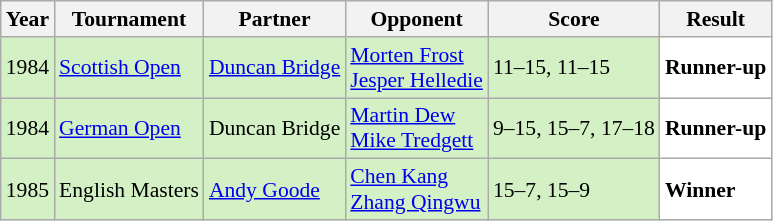<table class="sortable wikitable" style="font-size: 90%;">
<tr>
<th>Year</th>
<th>Tournament</th>
<th>Partner</th>
<th>Opponent</th>
<th>Score</th>
<th>Result</th>
</tr>
<tr style="background:#D4F1C5">
<td align="center">1984</td>
<td align="left"><a href='#'>Scottish Open</a></td>
<td align="left"> <a href='#'>Duncan Bridge</a></td>
<td align="left"> <a href='#'>Morten Frost</a> <br>  <a href='#'>Jesper Helledie</a></td>
<td align="left">11–15, 11–15</td>
<td style="text-align:left; background:white"> <strong>Runner-up</strong></td>
</tr>
<tr style="background:#D4F1C5">
<td align="center">1984</td>
<td align="left"><a href='#'>German Open</a></td>
<td align="left"> Duncan Bridge</td>
<td align="left"> <a href='#'>Martin Dew</a> <br>  <a href='#'>Mike Tredgett</a></td>
<td align="left">9–15, 15–7, 17–18</td>
<td style="text-align:left; background:white"> <strong>Runner-up</strong></td>
</tr>
<tr style="background:#D4F1C5">
<td align="center">1985</td>
<td align="left">English Masters</td>
<td align="left"> <a href='#'>Andy Goode</a></td>
<td align="left"> <a href='#'>Chen Kang</a> <br>  <a href='#'>Zhang Qingwu</a></td>
<td align="left">15–7, 15–9</td>
<td style="text-align:left; background:white"> <strong>Winner</strong></td>
</tr>
</table>
